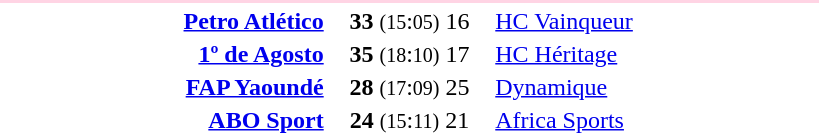<table style="text-align:center" width=550>
<tr>
<th width=30%></th>
<th width=15%></th>
<th width=30%></th>
</tr>
<tr align="left" bgcolor=#ffd4e4>
<td colspan=4></td>
</tr>
<tr>
<td align="right"><strong><a href='#'>Petro Atlético</a></strong> </td>
<td><strong>33</strong> <small>(15</small>:<small>05)</small> 16</td>
<td align=left> <a href='#'>HC Vainqueur</a></td>
</tr>
<tr>
<td align="right"><strong><a href='#'>1º de Agosto</a></strong> </td>
<td><strong>35</strong> <small>(18</small>:<small>10)</small> 17</td>
<td align=left> <a href='#'>HC Héritage</a></td>
</tr>
<tr>
<td align="right"><strong><a href='#'>FAP Yaoundé</a></strong> </td>
<td><strong>28</strong> <small>(17</small>:<small>09)</small> 25</td>
<td align=left> <a href='#'>Dynamique</a></td>
</tr>
<tr>
<td align="right"><strong><a href='#'>ABO Sport</a></strong> </td>
<td><strong>24</strong> <small>(15</small>:<small>11)</small> 21</td>
<td align=left> <a href='#'>Africa Sports</a></td>
</tr>
</table>
